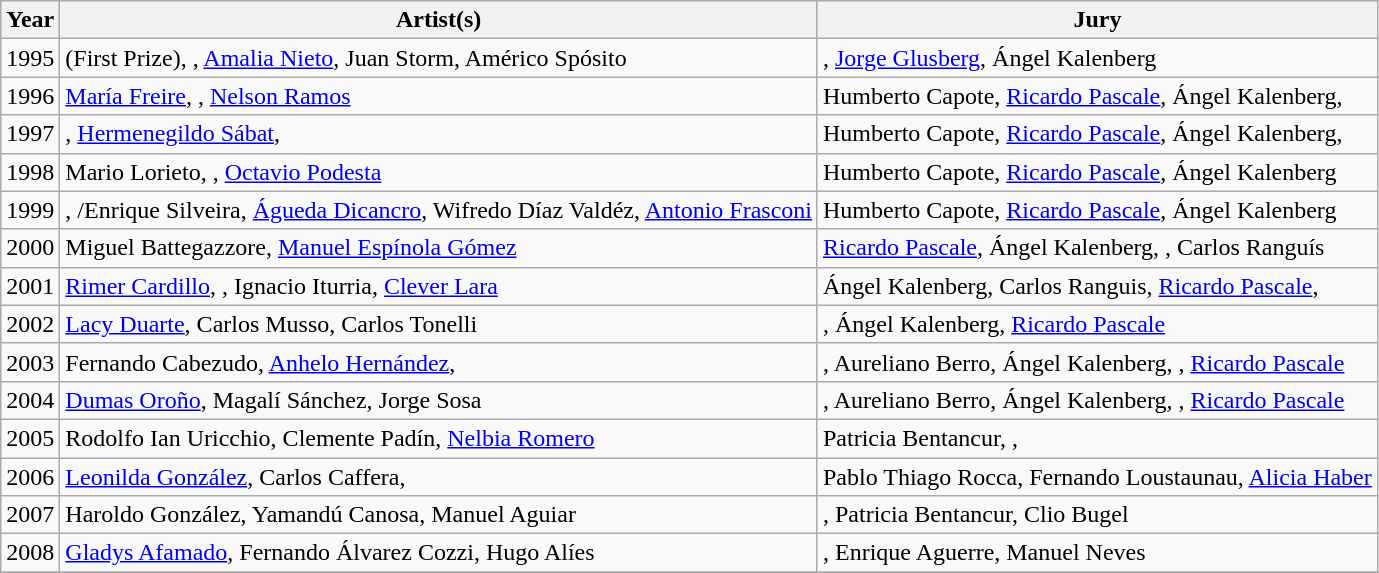<table class="wikitable">
<tr>
<th>Year</th>
<th>Artist(s)</th>
<th>Jury</th>
</tr>
<tr>
<td>1995</td>
<td> (First Prize), , <a href='#'>Amalia Nieto</a>, Juan Storm, Américo Spósito</td>
<td>, <a href='#'>Jorge Glusberg</a>, Ángel Kalenberg</td>
</tr>
<tr>
<td>1996</td>
<td><a href='#'>María Freire</a>, , <a href='#'>Nelson Ramos</a></td>
<td>Humberto Capote, <a href='#'>Ricardo Pascale</a>, Ángel Kalenberg, </td>
</tr>
<tr>
<td>1997</td>
<td>, <a href='#'>Hermenegildo Sábat</a>, </td>
<td>Humberto Capote, <a href='#'>Ricardo Pascale</a>, Ángel Kalenberg, </td>
</tr>
<tr>
<td>1998</td>
<td>Mario Lorieto, , <a href='#'>Octavio Podesta</a></td>
<td>Humberto Capote, <a href='#'>Ricardo Pascale</a>, Ángel Kalenberg</td>
</tr>
<tr>
<td>1999</td>
<td>, /Enrique Silveira, <a href='#'>Águeda Dicancro</a>, Wifredo Díaz Valdéz, <a href='#'>Antonio Frasconi</a></td>
<td>Humberto Capote, <a href='#'>Ricardo Pascale</a>, Ángel Kalenberg</td>
</tr>
<tr>
<td>2000</td>
<td>Miguel Battegazzore, <a href='#'>Manuel Espínola Gómez</a></td>
<td><a href='#'>Ricardo Pascale</a>, Ángel Kalenberg, , Carlos Ranguís</td>
</tr>
<tr>
<td>2001</td>
<td><a href='#'>Rimer Cardillo</a>, , Ignacio Iturria, <a href='#'>Clever Lara</a></td>
<td>Ángel Kalenberg, Carlos Ranguis, <a href='#'>Ricardo Pascale</a>, </td>
</tr>
<tr>
<td>2002</td>
<td><a href='#'>Lacy Duarte</a>, Carlos Musso, Carlos Tonelli</td>
<td>, Ángel Kalenberg, <a href='#'>Ricardo Pascale</a></td>
</tr>
<tr>
<td>2003</td>
<td>Fernando Cabezudo, <a href='#'>Anhelo Hernández</a>, </td>
<td>, Aureliano Berro, Ángel Kalenberg, , <a href='#'>Ricardo Pascale</a></td>
</tr>
<tr>
<td>2004</td>
<td><a href='#'>Dumas Oroño</a>, Magalí Sánchez, Jorge Sosa</td>
<td>, Aureliano Berro, Ángel Kalenberg, , <a href='#'>Ricardo Pascale</a></td>
</tr>
<tr>
<td>2005</td>
<td>Rodolfo Ian Uricchio, Clemente Padín, <a href='#'>Nelbia Romero</a></td>
<td>Patricia Bentancur, , </td>
</tr>
<tr>
<td>2006</td>
<td><a href='#'>Leonilda González</a>, Carlos Caffera, </td>
<td>Pablo Thiago Rocca, Fernando Loustaunau, <a href='#'>Alicia Haber</a></td>
</tr>
<tr>
<td>2007</td>
<td>Haroldo González, Yamandú Canosa, Manuel Aguiar</td>
<td>, Patricia Bentancur, Clio Bugel</td>
</tr>
<tr>
<td>2008</td>
<td><a href='#'>Gladys Afamado</a>, Fernando Álvarez Cozzi, Hugo Alíes</td>
<td>, Enrique Aguerre, Manuel Neves</td>
</tr>
<tr>
</tr>
</table>
